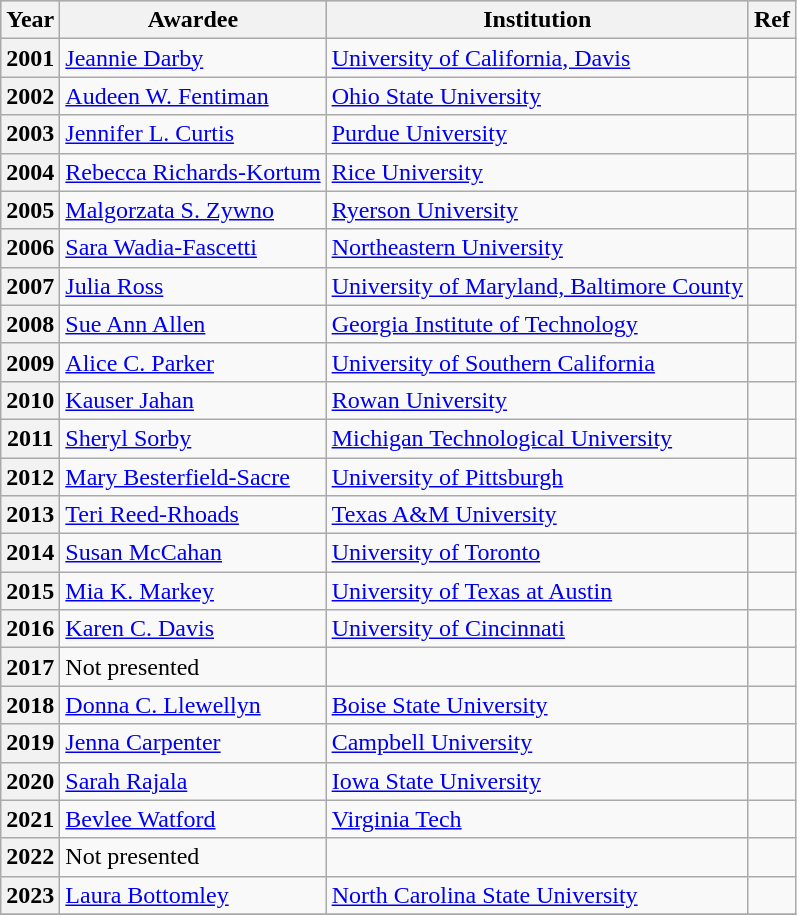<table class="wikitable">
<tr bgcolor="#ccccc">
<th>Year</th>
<th>Awardee</th>
<th>Institution</th>
<th>Ref</th>
</tr>
<tr>
<th>2001</th>
<td><a href='#'>Jeannie Darby</a></td>
<td><a href='#'>University of California, Davis</a></td>
<td></td>
</tr>
<tr>
<th>2002</th>
<td><a href='#'>Audeen W. Fentiman</a></td>
<td><a href='#'>Ohio State University</a></td>
<td></td>
</tr>
<tr>
<th>2003</th>
<td><a href='#'>Jennifer L. Curtis</a></td>
<td><a href='#'>Purdue University</a></td>
<td></td>
</tr>
<tr>
<th>2004</th>
<td><a href='#'>Rebecca Richards-Kortum</a></td>
<td><a href='#'>Rice University</a></td>
<td></td>
</tr>
<tr>
<th>2005</th>
<td><a href='#'>Malgorzata S. Zywno</a></td>
<td><a href='#'>Ryerson University</a></td>
<td></td>
</tr>
<tr>
<th>2006</th>
<td><a href='#'>Sara Wadia-Fascetti</a></td>
<td><a href='#'>Northeastern University</a></td>
<td></td>
</tr>
<tr>
<th>2007</th>
<td><a href='#'>Julia Ross</a></td>
<td><a href='#'>University of Maryland, Baltimore County</a></td>
<td></td>
</tr>
<tr>
<th>2008</th>
<td><a href='#'>Sue Ann Allen</a></td>
<td><a href='#'>Georgia Institute of Technology</a></td>
<td></td>
</tr>
<tr>
<th>2009</th>
<td><a href='#'>Alice C. Parker</a></td>
<td><a href='#'>University of Southern California</a></td>
<td></td>
</tr>
<tr>
<th>2010</th>
<td><a href='#'>Kauser Jahan</a></td>
<td><a href='#'>Rowan University</a></td>
<td></td>
</tr>
<tr>
<th>2011</th>
<td><a href='#'>Sheryl Sorby</a></td>
<td><a href='#'>Michigan Technological University</a></td>
<td></td>
</tr>
<tr>
<th>2012</th>
<td><a href='#'>Mary Besterfield-Sacre</a></td>
<td><a href='#'>University of Pittsburgh</a></td>
<td></td>
</tr>
<tr>
<th>2013</th>
<td><a href='#'>Teri Reed-Rhoads</a></td>
<td><a href='#'>Texas A&M University</a></td>
<td></td>
</tr>
<tr>
<th>2014</th>
<td><a href='#'>Susan McCahan</a></td>
<td><a href='#'>University of Toronto</a></td>
<td></td>
</tr>
<tr>
<th>2015</th>
<td><a href='#'>Mia K. Markey</a></td>
<td><a href='#'>University of Texas at Austin</a></td>
<td></td>
</tr>
<tr>
<th>2016</th>
<td><a href='#'>Karen C. Davis</a></td>
<td><a href='#'>University of Cincinnati</a></td>
<td></td>
</tr>
<tr>
<th>2017</th>
<td>Not presented</td>
<td></td>
<td></td>
</tr>
<tr>
<th>2018</th>
<td><a href='#'>Donna C. Llewellyn</a></td>
<td><a href='#'>Boise State University</a></td>
<td></td>
</tr>
<tr>
<th>2019</th>
<td><a href='#'>Jenna Carpenter</a></td>
<td><a href='#'>Campbell University</a></td>
<td></td>
</tr>
<tr>
<th>2020</th>
<td><a href='#'>Sarah Rajala</a></td>
<td><a href='#'>Iowa State University</a></td>
<td></td>
</tr>
<tr>
<th>2021</th>
<td><a href='#'>Bevlee Watford</a></td>
<td><a href='#'>Virginia Tech</a></td>
<td></td>
</tr>
<tr>
<th>2022</th>
<td>Not presented</td>
<td></td>
<td></td>
</tr>
<tr>
<th>2023</th>
<td><a href='#'>Laura Bottomley</a></td>
<td><a href='#'>North Carolina State University</a></td>
<td></td>
</tr>
<tr>
</tr>
</table>
